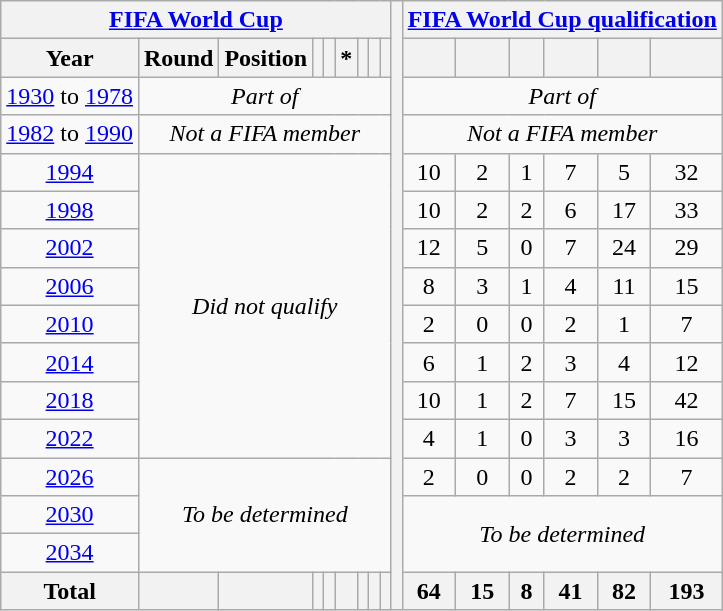<table class="wikitable" style="text-align: center;">
<tr>
<th colspan=9><a href='#'>FIFA World Cup</a></th>
<th rowspan=28></th>
<th colspan=6><a href='#'>FIFA World Cup qualification</a></th>
</tr>
<tr>
<th>Year</th>
<th>Round</th>
<th>Position</th>
<th></th>
<th></th>
<th>*</th>
<th></th>
<th></th>
<th></th>
<th></th>
<th></th>
<th></th>
<th></th>
<th></th>
<th></th>
</tr>
<tr>
<td><a href='#'>1930</a> to <a href='#'>1978</a></td>
<td colspan=8><em>Part of </em></td>
<td colspan=6><em>Part of </em></td>
</tr>
<tr>
<td><a href='#'>1982</a> to <a href='#'>1990</a></td>
<td colspan=8><em>Not a FIFA member</em></td>
<td colspan=6><em>Not a FIFA member</em></td>
</tr>
<tr>
<td> <a href='#'>1994</a></td>
<td colspan=8 rowspan=8><em>Did not qualify</em></td>
<td>10</td>
<td>2</td>
<td>1</td>
<td>7</td>
<td>5</td>
<td>32</td>
</tr>
<tr>
<td> <a href='#'>1998</a></td>
<td>10</td>
<td>2</td>
<td>2</td>
<td>6</td>
<td>17</td>
<td>33</td>
</tr>
<tr>
<td>  <a href='#'>2002</a></td>
<td>12</td>
<td>5</td>
<td>0</td>
<td>7</td>
<td>24</td>
<td>29</td>
</tr>
<tr>
<td> <a href='#'>2006</a></td>
<td>8</td>
<td>3</td>
<td>1</td>
<td>4</td>
<td>11</td>
<td>15</td>
</tr>
<tr>
<td> <a href='#'>2010</a></td>
<td>2</td>
<td>0</td>
<td>0</td>
<td>2</td>
<td>1</td>
<td>7</td>
</tr>
<tr>
<td> <a href='#'>2014</a></td>
<td>6</td>
<td>1</td>
<td>2</td>
<td>3</td>
<td>4</td>
<td>12</td>
</tr>
<tr>
<td> <a href='#'>2018</a></td>
<td>10</td>
<td>1</td>
<td>2</td>
<td>7</td>
<td>15</td>
<td>42</td>
</tr>
<tr>
<td> <a href='#'>2022</a></td>
<td>4</td>
<td>1</td>
<td>0</td>
<td>3</td>
<td>3</td>
<td>16</td>
</tr>
<tr>
<td>   <a href='#'>2026</a></td>
<td colspan=8 rowspan=3><em>To be determined</em></td>
<td>2</td>
<td>0</td>
<td>0</td>
<td>2</td>
<td>2</td>
<td>7</td>
</tr>
<tr>
<td>   <a href='#'>2030</a></td>
<td colspan=6 rowspan=2><em>To be determined</em></td>
</tr>
<tr>
<td> <a href='#'>2034</a></td>
</tr>
<tr>
<th>Total</th>
<th></th>
<th></th>
<th></th>
<th></th>
<th></th>
<th></th>
<th></th>
<th></th>
<th>64</th>
<th>15</th>
<th>8</th>
<th>41</th>
<th>82</th>
<th>193</th>
</tr>
</table>
